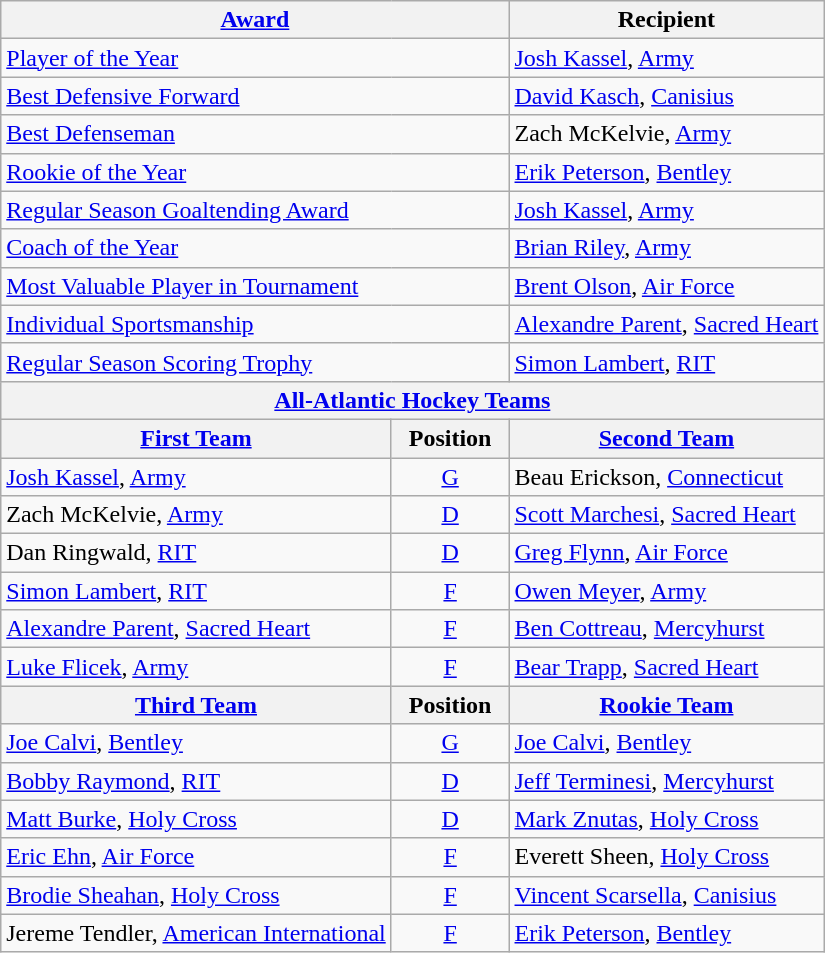<table class="wikitable">
<tr>
<th colspan=2><a href='#'>Award</a></th>
<th>Recipient</th>
</tr>
<tr>
<td colspan=2><a href='#'>Player of the Year</a></td>
<td><a href='#'>Josh Kassel</a>, <a href='#'>Army</a></td>
</tr>
<tr>
<td colspan=2><a href='#'>Best Defensive Forward</a></td>
<td><a href='#'>David Kasch</a>, <a href='#'>Canisius</a></td>
</tr>
<tr>
<td colspan=2><a href='#'>Best Defenseman</a></td>
<td>Zach McKelvie, <a href='#'>Army</a></td>
</tr>
<tr>
<td colspan=2><a href='#'>Rookie of the Year</a></td>
<td><a href='#'>Erik Peterson</a>, <a href='#'>Bentley</a></td>
</tr>
<tr>
<td colspan=2><a href='#'>Regular Season Goaltending Award</a></td>
<td><a href='#'>Josh Kassel</a>, <a href='#'>Army</a></td>
</tr>
<tr>
<td colspan=2><a href='#'>Coach of the Year</a></td>
<td><a href='#'>Brian Riley</a>, <a href='#'>Army</a></td>
</tr>
<tr>
<td colspan=2><a href='#'>Most Valuable Player in Tournament</a></td>
<td><a href='#'>Brent Olson</a>, <a href='#'>Air Force</a></td>
</tr>
<tr>
<td colspan=2><a href='#'>Individual Sportsmanship</a></td>
<td><a href='#'>Alexandre Parent</a>, <a href='#'>Sacred Heart</a></td>
</tr>
<tr>
<td colspan=2><a href='#'>Regular Season Scoring Trophy</a></td>
<td><a href='#'>Simon Lambert</a>, <a href='#'>RIT</a></td>
</tr>
<tr>
<th colspan=3><a href='#'>All-Atlantic Hockey Teams</a></th>
</tr>
<tr>
<th><a href='#'>First Team</a></th>
<th>  Position  </th>
<th><a href='#'>Second Team</a></th>
</tr>
<tr>
<td><a href='#'>Josh Kassel</a>, <a href='#'>Army</a></td>
<td align=center><a href='#'>G</a></td>
<td>Beau Erickson, <a href='#'>Connecticut</a></td>
</tr>
<tr>
<td>Zach McKelvie, <a href='#'>Army</a></td>
<td align=center><a href='#'>D</a></td>
<td><a href='#'>Scott Marchesi</a>, <a href='#'>Sacred Heart</a></td>
</tr>
<tr>
<td>Dan Ringwald, <a href='#'>RIT</a></td>
<td align=center><a href='#'>D</a></td>
<td><a href='#'>Greg Flynn</a>, <a href='#'>Air Force</a></td>
</tr>
<tr>
<td><a href='#'>Simon Lambert</a>, <a href='#'>RIT</a></td>
<td align=center><a href='#'>F</a></td>
<td><a href='#'>Owen Meyer</a>, <a href='#'>Army</a></td>
</tr>
<tr>
<td><a href='#'>Alexandre Parent</a>, <a href='#'>Sacred Heart</a></td>
<td align=center><a href='#'>F</a></td>
<td><a href='#'>Ben Cottreau</a>, <a href='#'>Mercyhurst</a></td>
</tr>
<tr>
<td><a href='#'>Luke Flicek</a>, <a href='#'>Army</a></td>
<td align=center><a href='#'>F</a></td>
<td><a href='#'>Bear Trapp</a>, <a href='#'>Sacred Heart</a></td>
</tr>
<tr>
<th><a href='#'>Third Team</a></th>
<th>  Position  </th>
<th><a href='#'>Rookie Team</a></th>
</tr>
<tr>
<td><a href='#'>Joe Calvi</a>, <a href='#'>Bentley</a></td>
<td align=center><a href='#'>G</a></td>
<td><a href='#'>Joe Calvi</a>, <a href='#'>Bentley</a></td>
</tr>
<tr>
<td><a href='#'>Bobby Raymond</a>, <a href='#'>RIT</a></td>
<td align=center><a href='#'>D</a></td>
<td><a href='#'>Jeff Terminesi</a>, <a href='#'>Mercyhurst</a></td>
</tr>
<tr>
<td><a href='#'>Matt Burke</a>, <a href='#'>Holy Cross</a></td>
<td align=center><a href='#'>D</a></td>
<td><a href='#'>Mark Znutas</a>, <a href='#'>Holy Cross</a></td>
</tr>
<tr>
<td><a href='#'>Eric Ehn</a>, <a href='#'>Air Force</a></td>
<td align=center><a href='#'>F</a></td>
<td>Everett Sheen, <a href='#'>Holy Cross</a></td>
</tr>
<tr>
<td><a href='#'>Brodie Sheahan</a>, <a href='#'>Holy Cross</a></td>
<td align=center><a href='#'>F</a></td>
<td><a href='#'>Vincent Scarsella</a>, <a href='#'>Canisius</a></td>
</tr>
<tr>
<td>Jereme Tendler, <a href='#'>American International</a></td>
<td align=center><a href='#'>F</a></td>
<td><a href='#'>Erik Peterson</a>, <a href='#'>Bentley</a></td>
</tr>
</table>
